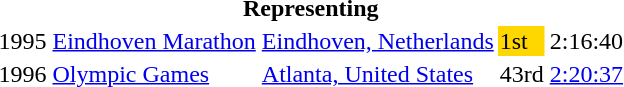<table>
<tr>
<th colspan="5">Representing </th>
</tr>
<tr>
<td>1995</td>
<td><a href='#'>Eindhoven Marathon</a></td>
<td><a href='#'>Eindhoven, Netherlands</a></td>
<td bgcolor="gold">1st</td>
<td>2:16:40</td>
</tr>
<tr>
<td>1996</td>
<td><a href='#'>Olympic Games</a></td>
<td><a href='#'>Atlanta, United States</a></td>
<td>43rd</td>
<td><a href='#'>2:20:37</a></td>
</tr>
</table>
